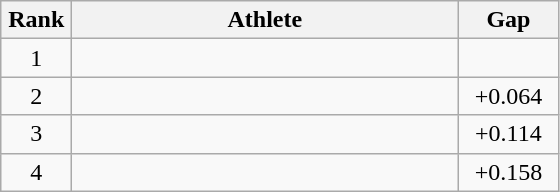<table class=wikitable style="text-align:center">
<tr>
<th width=40>Rank</th>
<th width=250>Athlete</th>
<th width=60>Gap</th>
</tr>
<tr>
<td>1</td>
<td align=left></td>
<td></td>
</tr>
<tr>
<td>2</td>
<td align=left></td>
<td>+0.064</td>
</tr>
<tr>
<td>3</td>
<td align=left></td>
<td>+0.114</td>
</tr>
<tr>
<td>4</td>
<td align=left></td>
<td>+0.158</td>
</tr>
</table>
